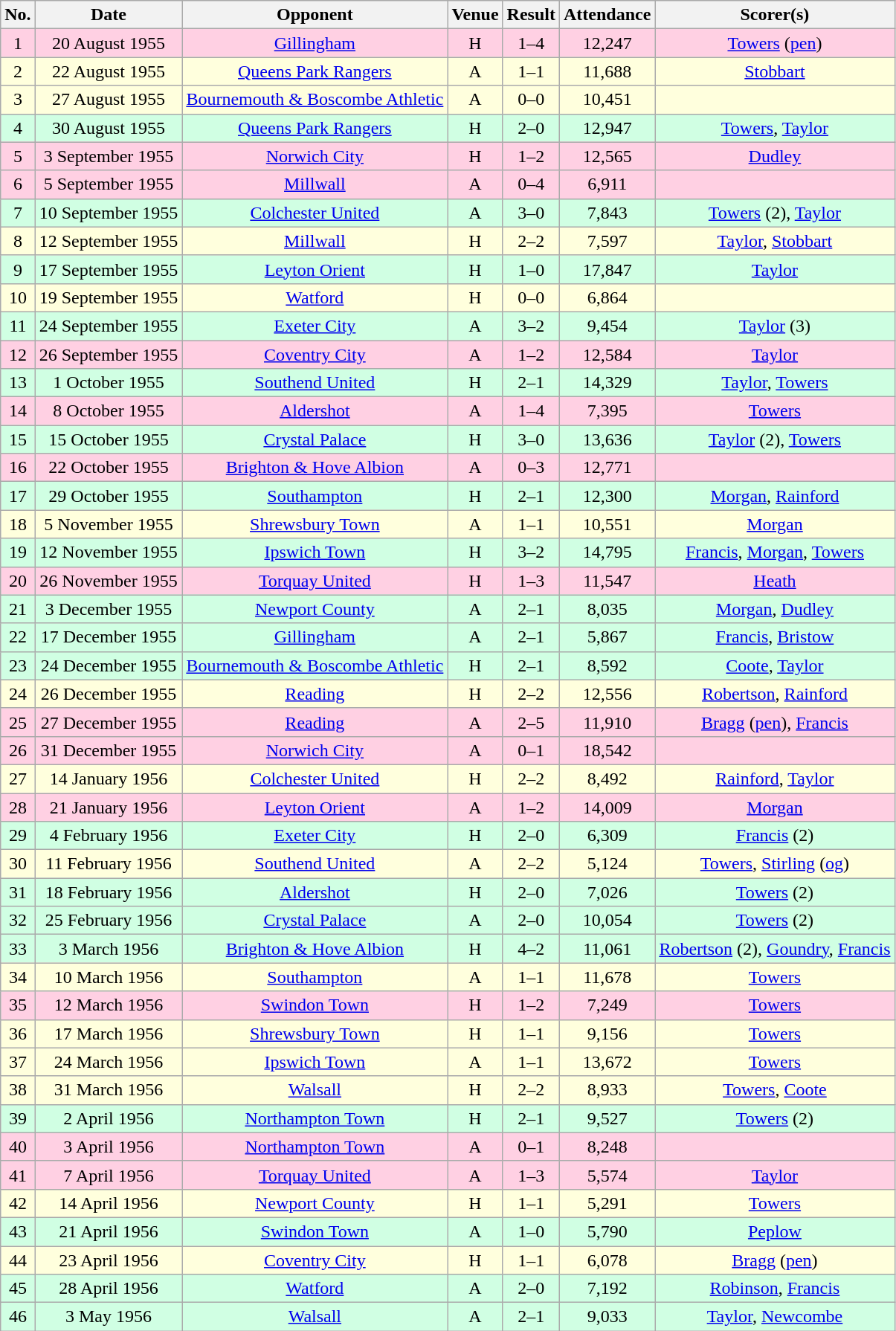<table class="wikitable sortable" style="text-align:center;">
<tr>
<th>No.</th>
<th>Date</th>
<th>Opponent</th>
<th>Venue</th>
<th>Result</th>
<th>Attendance</th>
<th>Scorer(s)</th>
</tr>
<tr style="background:#ffd0e3;">
<td>1</td>
<td>20 August 1955</td>
<td><a href='#'>Gillingham</a></td>
<td>H</td>
<td>1–4</td>
<td>12,247</td>
<td><a href='#'>Towers</a> (<a href='#'>pen</a>)</td>
</tr>
<tr style="background:#ffd;">
<td>2</td>
<td>22 August 1955</td>
<td><a href='#'>Queens Park Rangers</a></td>
<td>A</td>
<td>1–1</td>
<td>11,688</td>
<td><a href='#'>Stobbart</a></td>
</tr>
<tr style="background:#ffd;">
<td>3</td>
<td>27 August 1955</td>
<td><a href='#'>Bournemouth & Boscombe Athletic</a></td>
<td>A</td>
<td>0–0</td>
<td>10,451</td>
<td></td>
</tr>
<tr style="background:#d0ffe3;">
<td>4</td>
<td>30 August 1955</td>
<td><a href='#'>Queens Park Rangers</a></td>
<td>H</td>
<td>2–0</td>
<td>12,947</td>
<td><a href='#'>Towers</a>, <a href='#'>Taylor</a></td>
</tr>
<tr style="background:#ffd0e3;">
<td>5</td>
<td>3 September 1955</td>
<td><a href='#'>Norwich City</a></td>
<td>H</td>
<td>1–2</td>
<td>12,565</td>
<td><a href='#'>Dudley</a></td>
</tr>
<tr style="background:#ffd0e3;">
<td>6</td>
<td>5 September 1955</td>
<td><a href='#'>Millwall</a></td>
<td>A</td>
<td>0–4</td>
<td>6,911</td>
<td></td>
</tr>
<tr style="background:#d0ffe3;">
<td>7</td>
<td>10 September 1955</td>
<td><a href='#'>Colchester United</a></td>
<td>A</td>
<td>3–0</td>
<td>7,843</td>
<td><a href='#'>Towers</a> (2), <a href='#'>Taylor</a></td>
</tr>
<tr style="background:#ffd;">
<td>8</td>
<td>12 September 1955</td>
<td><a href='#'>Millwall</a></td>
<td>H</td>
<td>2–2</td>
<td>7,597</td>
<td><a href='#'>Taylor</a>, <a href='#'>Stobbart</a></td>
</tr>
<tr style="background:#d0ffe3;">
<td>9</td>
<td>17 September 1955</td>
<td><a href='#'>Leyton Orient</a></td>
<td>H</td>
<td>1–0</td>
<td>17,847</td>
<td><a href='#'>Taylor</a></td>
</tr>
<tr style="background:#ffd;">
<td>10</td>
<td>19 September 1955</td>
<td><a href='#'>Watford</a></td>
<td>H</td>
<td>0–0</td>
<td>6,864</td>
<td></td>
</tr>
<tr style="background:#d0ffe3;">
<td>11</td>
<td>24 September 1955</td>
<td><a href='#'>Exeter City</a></td>
<td>A</td>
<td>3–2</td>
<td>9,454</td>
<td><a href='#'>Taylor</a> (3)</td>
</tr>
<tr style="background:#ffd0e3;">
<td>12</td>
<td>26 September 1955</td>
<td><a href='#'>Coventry City</a></td>
<td>A</td>
<td>1–2</td>
<td>12,584</td>
<td><a href='#'>Taylor</a></td>
</tr>
<tr style="background:#d0ffe3;">
<td>13</td>
<td>1 October 1955</td>
<td><a href='#'>Southend United</a></td>
<td>H</td>
<td>2–1</td>
<td>14,329</td>
<td><a href='#'>Taylor</a>, <a href='#'>Towers</a></td>
</tr>
<tr style="background:#ffd0e3;">
<td>14</td>
<td>8 October 1955</td>
<td><a href='#'>Aldershot</a></td>
<td>A</td>
<td>1–4</td>
<td>7,395</td>
<td><a href='#'>Towers</a></td>
</tr>
<tr style="background:#d0ffe3;">
<td>15</td>
<td>15 October 1955</td>
<td><a href='#'>Crystal Palace</a></td>
<td>H</td>
<td>3–0</td>
<td>13,636</td>
<td><a href='#'>Taylor</a> (2), <a href='#'>Towers</a></td>
</tr>
<tr style="background:#ffd0e3;">
<td>16</td>
<td>22 October 1955</td>
<td><a href='#'>Brighton & Hove Albion</a></td>
<td>A</td>
<td>0–3</td>
<td>12,771</td>
<td></td>
</tr>
<tr style="background:#d0ffe3;">
<td>17</td>
<td>29 October 1955</td>
<td><a href='#'>Southampton</a></td>
<td>H</td>
<td>2–1</td>
<td>12,300</td>
<td><a href='#'>Morgan</a>, <a href='#'>Rainford</a></td>
</tr>
<tr style="background:#ffd;">
<td>18</td>
<td>5 November 1955</td>
<td><a href='#'>Shrewsbury Town</a></td>
<td>A</td>
<td>1–1</td>
<td>10,551</td>
<td><a href='#'>Morgan</a></td>
</tr>
<tr style="background:#d0ffe3;">
<td>19</td>
<td>12 November 1955</td>
<td><a href='#'>Ipswich Town</a></td>
<td>H</td>
<td>3–2</td>
<td>14,795</td>
<td><a href='#'>Francis</a>, <a href='#'>Morgan</a>, <a href='#'>Towers</a></td>
</tr>
<tr style="background:#ffd0e3;">
<td>20</td>
<td>26 November 1955</td>
<td><a href='#'>Torquay United</a></td>
<td>H</td>
<td>1–3</td>
<td>11,547</td>
<td><a href='#'>Heath</a></td>
</tr>
<tr style="background:#d0ffe3;">
<td>21</td>
<td>3 December 1955</td>
<td><a href='#'>Newport County</a></td>
<td>A</td>
<td>2–1</td>
<td>8,035</td>
<td><a href='#'>Morgan</a>, <a href='#'>Dudley</a></td>
</tr>
<tr style="background:#d0ffe3;">
<td>22</td>
<td>17 December 1955</td>
<td><a href='#'>Gillingham</a></td>
<td>A</td>
<td>2–1</td>
<td>5,867</td>
<td><a href='#'>Francis</a>, <a href='#'>Bristow</a></td>
</tr>
<tr style="background:#d0ffe3;">
<td>23</td>
<td>24 December 1955</td>
<td><a href='#'>Bournemouth & Boscombe Athletic</a></td>
<td>H</td>
<td>2–1</td>
<td>8,592</td>
<td><a href='#'>Coote</a>, <a href='#'>Taylor</a></td>
</tr>
<tr style="background:#ffd;">
<td>24</td>
<td>26 December 1955</td>
<td><a href='#'>Reading</a></td>
<td>H</td>
<td>2–2</td>
<td>12,556</td>
<td><a href='#'>Robertson</a>, <a href='#'>Rainford</a></td>
</tr>
<tr style="background:#ffd0e3;">
<td>25</td>
<td>27 December 1955</td>
<td><a href='#'>Reading</a></td>
<td>A</td>
<td>2–5</td>
<td>11,910</td>
<td><a href='#'>Bragg</a> (<a href='#'>pen</a>), <a href='#'>Francis</a></td>
</tr>
<tr style="background:#ffd0e3;">
<td>26</td>
<td>31 December 1955</td>
<td><a href='#'>Norwich City</a></td>
<td>A</td>
<td>0–1</td>
<td>18,542</td>
<td></td>
</tr>
<tr style="background:#ffd;">
<td>27</td>
<td>14 January 1956</td>
<td><a href='#'>Colchester United</a></td>
<td>H</td>
<td>2–2</td>
<td>8,492</td>
<td><a href='#'>Rainford</a>, <a href='#'>Taylor</a></td>
</tr>
<tr style="background:#ffd0e3;">
<td>28</td>
<td>21 January 1956</td>
<td><a href='#'>Leyton Orient</a></td>
<td>A</td>
<td>1–2</td>
<td>14,009</td>
<td><a href='#'>Morgan</a></td>
</tr>
<tr style="background:#d0ffe3;">
<td>29</td>
<td>4 February 1956</td>
<td><a href='#'>Exeter City</a></td>
<td>H</td>
<td>2–0</td>
<td>6,309</td>
<td><a href='#'>Francis</a> (2)</td>
</tr>
<tr style="background:#ffd;">
<td>30</td>
<td>11 February 1956</td>
<td><a href='#'>Southend United</a></td>
<td>A</td>
<td>2–2</td>
<td>5,124</td>
<td><a href='#'>Towers</a>, <a href='#'>Stirling</a> (<a href='#'>og</a>)</td>
</tr>
<tr style="background:#d0ffe3;">
<td>31</td>
<td>18 February 1956</td>
<td><a href='#'>Aldershot</a></td>
<td>H</td>
<td>2–0</td>
<td>7,026</td>
<td><a href='#'>Towers</a> (2)</td>
</tr>
<tr style="background:#d0ffe3;">
<td>32</td>
<td>25 February 1956</td>
<td><a href='#'>Crystal Palace</a></td>
<td>A</td>
<td>2–0</td>
<td>10,054</td>
<td><a href='#'>Towers</a> (2)</td>
</tr>
<tr style="background:#d0ffe3;">
<td>33</td>
<td>3 March 1956</td>
<td><a href='#'>Brighton & Hove Albion</a></td>
<td>H</td>
<td>4–2</td>
<td>11,061</td>
<td><a href='#'>Robertson</a> (2), <a href='#'>Goundry</a>, <a href='#'>Francis</a></td>
</tr>
<tr style="background:#ffd;">
<td>34</td>
<td>10 March 1956</td>
<td><a href='#'>Southampton</a></td>
<td>A</td>
<td>1–1</td>
<td>11,678</td>
<td><a href='#'>Towers</a></td>
</tr>
<tr style="background:#ffd0e3;">
<td>35</td>
<td>12 March 1956</td>
<td><a href='#'>Swindon Town</a></td>
<td>H</td>
<td>1–2</td>
<td>7,249</td>
<td><a href='#'>Towers</a></td>
</tr>
<tr style="background:#ffd;">
<td>36</td>
<td>17 March 1956</td>
<td><a href='#'>Shrewsbury Town</a></td>
<td>H</td>
<td>1–1</td>
<td>9,156</td>
<td><a href='#'>Towers</a></td>
</tr>
<tr style="background:#ffd;">
<td>37</td>
<td>24 March 1956</td>
<td><a href='#'>Ipswich Town</a></td>
<td>A</td>
<td>1–1</td>
<td>13,672</td>
<td><a href='#'>Towers</a></td>
</tr>
<tr style="background:#ffd;">
<td>38</td>
<td>31 March 1956</td>
<td><a href='#'>Walsall</a></td>
<td>H</td>
<td>2–2</td>
<td>8,933</td>
<td><a href='#'>Towers</a>, <a href='#'>Coote</a></td>
</tr>
<tr style="background:#d0ffe3;">
<td>39</td>
<td>2 April 1956</td>
<td><a href='#'>Northampton Town</a></td>
<td>H</td>
<td>2–1</td>
<td>9,527</td>
<td><a href='#'>Towers</a> (2)</td>
</tr>
<tr style="background:#ffd0e3;">
<td>40</td>
<td>3 April 1956</td>
<td><a href='#'>Northampton Town</a></td>
<td>A</td>
<td>0–1</td>
<td>8,248</td>
<td></td>
</tr>
<tr style="background:#ffd0e3;">
<td>41</td>
<td>7 April 1956</td>
<td><a href='#'>Torquay United</a></td>
<td>A</td>
<td>1–3</td>
<td>5,574</td>
<td><a href='#'>Taylor</a></td>
</tr>
<tr style="background:#ffd;">
<td>42</td>
<td>14 April 1956</td>
<td><a href='#'>Newport County</a></td>
<td>H</td>
<td>1–1</td>
<td>5,291</td>
<td><a href='#'>Towers</a></td>
</tr>
<tr style="background:#d0ffe3;">
<td>43</td>
<td>21 April 1956</td>
<td><a href='#'>Swindon Town</a></td>
<td>A</td>
<td>1–0</td>
<td>5,790</td>
<td><a href='#'>Peplow</a></td>
</tr>
<tr style="background:#ffd;">
<td>44</td>
<td>23 April 1956</td>
<td><a href='#'>Coventry City</a></td>
<td>H</td>
<td>1–1</td>
<td>6,078</td>
<td><a href='#'>Bragg</a> (<a href='#'>pen</a>)</td>
</tr>
<tr style="background:#d0ffe3;">
<td>45</td>
<td>28 April 1956</td>
<td><a href='#'>Watford</a></td>
<td>A</td>
<td>2–0</td>
<td>7,192</td>
<td><a href='#'>Robinson</a>, <a href='#'>Francis</a></td>
</tr>
<tr style="background:#d0ffe3;">
<td>46</td>
<td>3 May 1956</td>
<td><a href='#'>Walsall</a></td>
<td>A</td>
<td>2–1</td>
<td>9,033</td>
<td><a href='#'>Taylor</a>, <a href='#'>Newcombe</a></td>
</tr>
</table>
